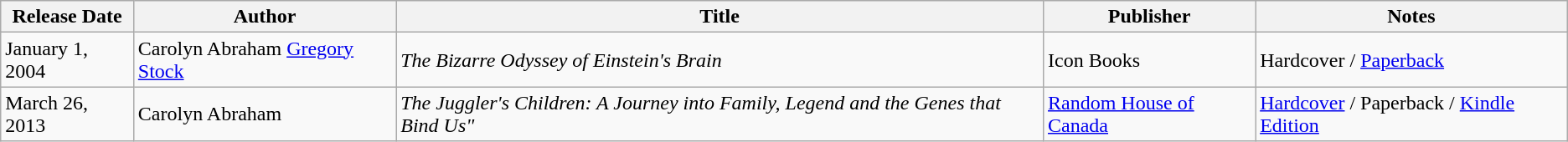<table class="wikitable sortable">
<tr>
<th>Release Date</th>
<th>Author</th>
<th>Title</th>
<th>Publisher</th>
<th class-"wikitable unsortable">Notes</th>
</tr>
<tr>
<td>January 1, 2004</td>
<td>Carolyn Abraham <a href='#'>Gregory Stock</a></td>
<td><em>The Bizarre Odyssey of Einstein's Brain</em></td>
<td>Icon Books</td>
<td>Hardcover / <a href='#'>Paperback</a></td>
</tr>
<tr>
<td>March 26, 2013</td>
<td>Carolyn Abraham</td>
<td><em>The Juggler's Children: A Journey into Family, Legend and the Genes that Bind Us"</td>
<td><a href='#'>Random House of Canada</a></td>
<td><a href='#'>Hardcover</a> / Paperback / <a href='#'>Kindle Edition</a></td>
</tr>
</table>
